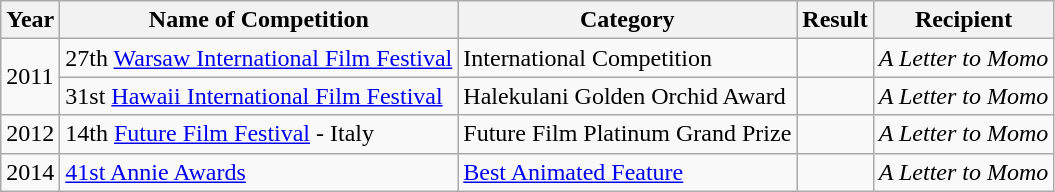<table class="wikitable">
<tr>
<th>Year</th>
<th>Name of Competition</th>
<th>Category</th>
<th>Result</th>
<th>Recipient</th>
</tr>
<tr>
<td rowspan=2>2011</td>
<td>27th <a href='#'>Warsaw International Film Festival</a></td>
<td>International Competition</td>
<td></td>
<td><em>A Letter to Momo</em></td>
</tr>
<tr>
<td>31st <a href='#'>Hawaii International Film Festival</a></td>
<td>Halekulani Golden Orchid Award</td>
<td></td>
<td><em>A Letter to Momo</em></td>
</tr>
<tr>
<td>2012</td>
<td>14th <a href='#'>Future Film Festival</a> - Italy</td>
<td>Future Film Platinum Grand Prize</td>
<td></td>
<td><em>A Letter to Momo</em></td>
</tr>
<tr>
<td>2014</td>
<td><a href='#'>41st Annie Awards</a></td>
<td><a href='#'>Best Animated Feature</a></td>
<td></td>
<td><em>A Letter to Momo</em></td>
</tr>
</table>
